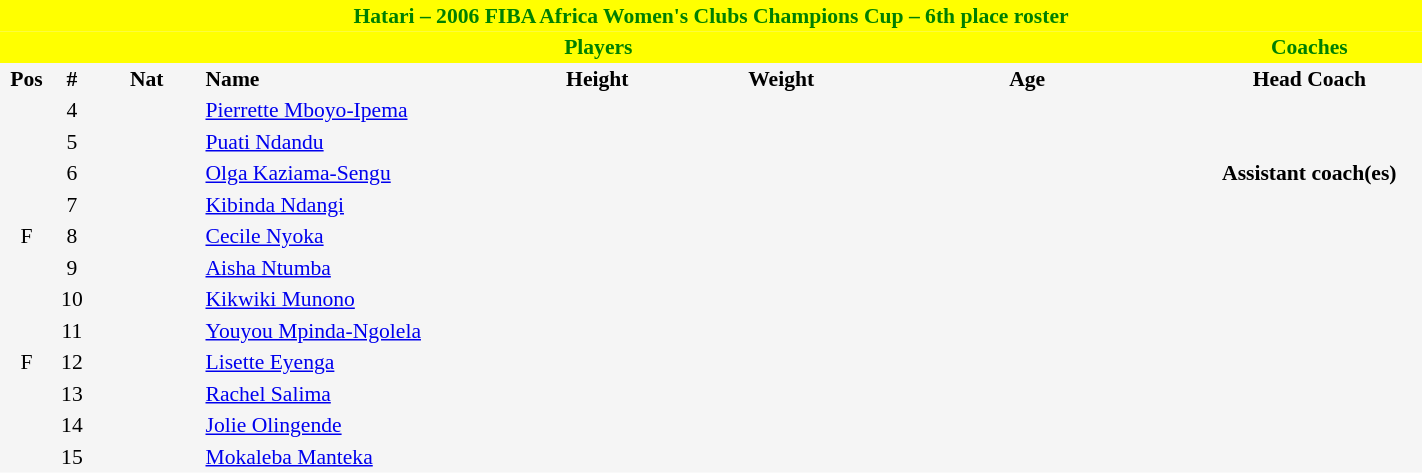<table border=0 cellpadding=2 cellspacing=0  |- bgcolor=#f5f5f5 style="text-align:center; font-size:90%;" width=75%>
<tr>
<td colspan="8" style="background: yellow; color: green"><strong>Hatari – 2006 FIBA Africa Women's Clubs Champions Cup – 6th place roster</strong></td>
</tr>
<tr>
<td colspan="7" style="background: yellow; color: green"><strong>Players</strong></td>
<td style="background: yellow; color: green"><strong>Coaches</strong></td>
</tr>
<tr style="background=#f5f5f5; color: black">
<th width=5px>Pos</th>
<th width=5px>#</th>
<th width=50px>Nat</th>
<th width=135px align=left>Name</th>
<th width=100px>Height</th>
<th width=70px>Weight</th>
<th width=160px>Age</th>
<th width=105px>Head Coach</th>
</tr>
<tr>
<td></td>
<td>4</td>
<td></td>
<td align=left><a href='#'>Pierrette Mboyo-Ipema</a></td>
<td></td>
<td></td>
<td><span></span></td>
<td></td>
</tr>
<tr>
<td></td>
<td>5</td>
<td></td>
<td align=left><a href='#'>Puati Ndandu</a></td>
<td></td>
<td></td>
<td><span></span></td>
</tr>
<tr>
<td></td>
<td>6</td>
<td></td>
<td align=left><a href='#'>Olga Kaziama-Sengu</a></td>
<td></td>
<td></td>
<td><span></span></td>
<td><strong>Assistant coach(es)</strong></td>
</tr>
<tr>
<td></td>
<td>7</td>
<td></td>
<td align=left><a href='#'>Kibinda Ndangi</a></td>
<td></td>
<td></td>
<td><span></span></td>
<td></td>
</tr>
<tr>
<td>F</td>
<td>8</td>
<td></td>
<td align=left><a href='#'>Cecile Nyoka</a></td>
<td><span></span></td>
<td></td>
<td><span></span></td>
<td></td>
</tr>
<tr>
<td></td>
<td>9</td>
<td></td>
<td align=left><a href='#'>Aisha Ntumba</a></td>
<td></td>
<td></td>
<td><span></span></td>
</tr>
<tr>
<td></td>
<td>10</td>
<td></td>
<td align=left><a href='#'>Kikwiki Munono</a></td>
<td></td>
<td></td>
<td><span></span></td>
</tr>
<tr>
<td></td>
<td>11</td>
<td></td>
<td align=left><a href='#'>Youyou Mpinda-Ngolela</a></td>
<td></td>
<td></td>
<td><span></span></td>
</tr>
<tr>
<td>F</td>
<td>12</td>
<td></td>
<td align=left><a href='#'>Lisette Eyenga</a></td>
<td><span></span></td>
<td></td>
<td><span></span></td>
</tr>
<tr>
<td></td>
<td>13</td>
<td></td>
<td align=left><a href='#'>Rachel Salima</a></td>
<td></td>
<td></td>
<td><span></span></td>
</tr>
<tr>
<td></td>
<td>14</td>
<td></td>
<td align=left><a href='#'>Jolie Olingende</a></td>
<td></td>
<td></td>
<td><span></span></td>
</tr>
<tr>
<td></td>
<td>15</td>
<td></td>
<td align=left><a href='#'>Mokaleba Manteka</a></td>
<td></td>
<td></td>
<td><span></span></td>
</tr>
</table>
